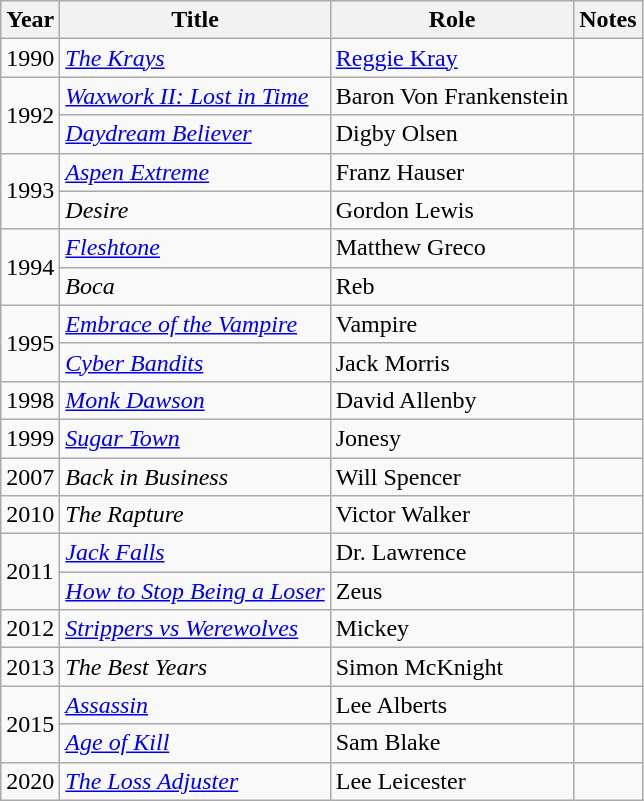<table class="wikitable sortable">
<tr>
<th>Year</th>
<th>Title</th>
<th>Role</th>
<th>Notes</th>
</tr>
<tr>
<td>1990</td>
<td><em><a href='#'>The Krays</a></em></td>
<td><a href='#'>Reggie Kray</a></td>
<td></td>
</tr>
<tr>
<td rowspan=2>1992</td>
<td><em><a href='#'>Waxwork II: Lost in Time</a></em></td>
<td>Baron Von Frankenstein</td>
<td></td>
</tr>
<tr>
<td><em><a href='#'>Daydream Believer</a></em></td>
<td>Digby Olsen</td>
<td></td>
</tr>
<tr>
<td rowspan=2>1993</td>
<td><em><a href='#'>Aspen Extreme</a></em></td>
<td>Franz Hauser</td>
<td></td>
</tr>
<tr>
<td><em>Desire</em></td>
<td>Gordon Lewis</td>
<td></td>
</tr>
<tr>
<td rowspan=2>1994</td>
<td><em><a href='#'>Fleshtone</a></em></td>
<td>Matthew Greco</td>
<td></td>
</tr>
<tr>
<td><em>Boca</em></td>
<td>Reb</td>
<td></td>
</tr>
<tr>
<td rowspan=2>1995</td>
<td><em><a href='#'>Embrace of the Vampire</a></em></td>
<td>Vampire</td>
<td></td>
</tr>
<tr>
<td><em><a href='#'>Cyber Bandits</a></em></td>
<td>Jack Morris</td>
<td></td>
</tr>
<tr>
<td>1998</td>
<td><em><a href='#'>Monk Dawson</a></em></td>
<td>David Allenby</td>
<td></td>
</tr>
<tr>
<td>1999</td>
<td><em><a href='#'>Sugar Town</a></em></td>
<td>Jonesy</td>
<td></td>
</tr>
<tr>
<td>2007</td>
<td><em>Back in Business</em></td>
<td>Will Spencer</td>
<td></td>
</tr>
<tr>
<td>2010</td>
<td><em>The Rapture</em></td>
<td>Victor Walker</td>
<td></td>
</tr>
<tr>
<td rowspan=2>2011</td>
<td><em><a href='#'>Jack Falls</a></em></td>
<td>Dr. Lawrence</td>
<td></td>
</tr>
<tr>
<td><em><a href='#'>How to Stop Being a Loser</a></em></td>
<td>Zeus</td>
<td></td>
</tr>
<tr>
<td>2012</td>
<td><em><a href='#'>Strippers vs Werewolves</a></em></td>
<td>Mickey</td>
<td></td>
</tr>
<tr>
<td>2013</td>
<td><em>The Best Years</em></td>
<td>Simon McKnight</td>
<td></td>
</tr>
<tr>
<td rowspan=2>2015</td>
<td><em><a href='#'>Assassin</a></em></td>
<td>Lee Alberts</td>
</tr>
<tr>
<td><em><a href='#'>Age of Kill</a></em></td>
<td>Sam Blake</td>
<td></td>
</tr>
<tr>
<td>2020</td>
<td><em><a href='#'>The Loss Adjuster</a></em></td>
<td>Lee Leicester</td>
<td></td>
</tr>
</table>
